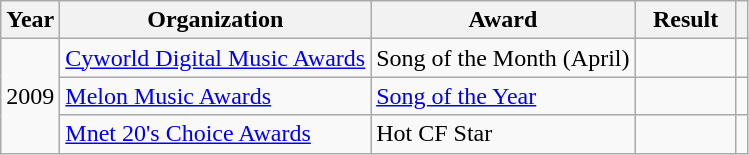<table class="wikitable plainrowheaders">
<tr>
<th scope="col">Year</th>
<th scope="col">Organization</th>
<th scope="col">Award</th>
<th scope="col" width="60">Result</th>
<th class="unsortable"></th>
</tr>
<tr>
<td rowspan="3">2009</td>
<td><a href='#'>Cyworld Digital Music Awards</a></td>
<td>Song of the Month (April)</td>
<td></td>
<td style="text-align:center"></td>
</tr>
<tr>
<td><a href='#'>Melon Music Awards</a></td>
<td><a href='#'>Song of the Year</a></td>
<td></td>
<td style="text-align:center"></td>
</tr>
<tr>
<td><a href='#'>Mnet 20's Choice Awards</a></td>
<td>Hot CF Star</td>
<td></td>
<td style="text-align:center"></td>
</tr>
</table>
